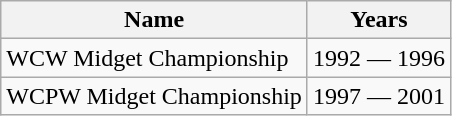<table class="wikitable" border="1">
<tr>
<th>Name</th>
<th>Years</th>
</tr>
<tr>
<td>WCW Midget Championship</td>
<td>1992 — 1996</td>
</tr>
<tr>
<td>WCPW Midget Championship</td>
<td>1997 — 2001</td>
</tr>
</table>
